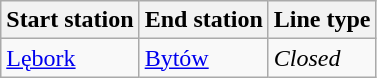<table class="wikitable">
<tr>
<th>Start station</th>
<th>End station</th>
<th>Line type</th>
</tr>
<tr>
<td><a href='#'>Lębork</a></td>
<td><a href='#'>Bytów</a></td>
<td><em>Closed</em></td>
</tr>
</table>
